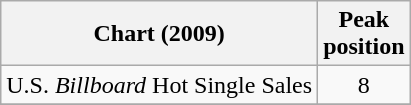<table class="wikitable">
<tr>
<th>Chart (2009)</th>
<th>Peak<br>position</th>
</tr>
<tr>
<td>U.S. <em>Billboard</em> Hot Single Sales</td>
<td align="center">8</td>
</tr>
<tr>
</tr>
</table>
